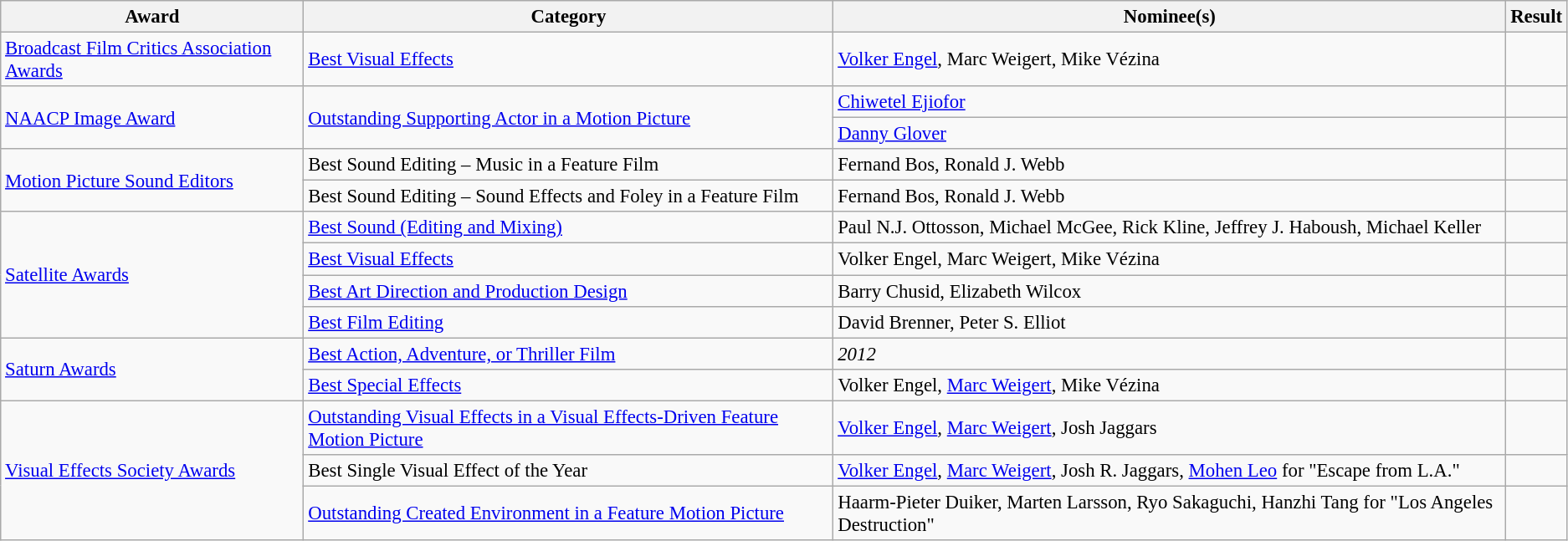<table class="wikitable sortable plainrowheaders" style="font-size: 95%;">
<tr>
<th>Award</th>
<th>Category</th>
<th>Nominee(s)</th>
<th>Result</th>
</tr>
<tr>
<td><a href='#'>Broadcast Film Critics Association Awards</a></td>
<td><a href='#'>Best Visual Effects</a></td>
<td><a href='#'>Volker Engel</a>, Marc Weigert, Mike Vézina</td>
<td></td>
</tr>
<tr>
<td rowspan=2><a href='#'>NAACP Image Award</a></td>
<td rowspan=2><a href='#'>Outstanding Supporting Actor in a Motion Picture</a></td>
<td><a href='#'>Chiwetel Ejiofor</a></td>
<td></td>
</tr>
<tr>
<td><a href='#'>Danny Glover</a></td>
<td></td>
</tr>
<tr>
<td rowspan=2><a href='#'>Motion Picture Sound Editors</a></td>
<td>Best Sound Editing – Music in a Feature Film</td>
<td>Fernand Bos, Ronald J. Webb</td>
<td></td>
</tr>
<tr>
<td>Best Sound Editing – Sound Effects and Foley in a Feature Film</td>
<td>Fernand Bos, Ronald J. Webb</td>
<td></td>
</tr>
<tr>
<td rowspan=4><a href='#'>Satellite Awards</a></td>
<td><a href='#'>Best Sound (Editing and Mixing)</a></td>
<td>Paul N.J. Ottosson, Michael McGee, Rick Kline, Jeffrey J. Haboush, Michael Keller</td>
<td></td>
</tr>
<tr>
<td><a href='#'>Best Visual Effects</a></td>
<td>Volker Engel, Marc Weigert, Mike Vézina</td>
<td></td>
</tr>
<tr>
<td><a href='#'>Best Art Direction and Production Design</a></td>
<td>Barry Chusid, Elizabeth Wilcox</td>
<td></td>
</tr>
<tr>
<td><a href='#'>Best Film Editing</a></td>
<td>David Brenner, Peter S. Elliot</td>
<td></td>
</tr>
<tr>
<td rowspan=2><a href='#'>Saturn Awards</a></td>
<td><a href='#'>Best Action, Adventure, or Thriller Film</a></td>
<td><em>2012</em></td>
<td></td>
</tr>
<tr>
<td><a href='#'>Best Special Effects</a></td>
<td>Volker Engel, <a href='#'>Marc Weigert</a>, Mike Vézina</td>
<td></td>
</tr>
<tr>
<td rowspan=3><a href='#'>Visual Effects Society Awards</a></td>
<td><a href='#'>Outstanding Visual Effects in a Visual Effects-Driven Feature Motion Picture</a></td>
<td><a href='#'>Volker Engel</a>, <a href='#'>Marc Weigert</a>, Josh Jaggars</td>
<td></td>
</tr>
<tr>
<td>Best Single Visual Effect of the Year</td>
<td><a href='#'>Volker Engel</a>, <a href='#'>Marc Weigert</a>, Josh R. Jaggars, <a href='#'>Mohen Leo</a> for "Escape from L.A."</td>
<td></td>
</tr>
<tr>
<td><a href='#'>Outstanding Created Environment in a Feature Motion Picture</a></td>
<td>Haarm-Pieter Duiker, Marten Larsson, Ryo Sakaguchi, Hanzhi Tang for "Los Angeles Destruction"</td>
<td></td>
</tr>
</table>
